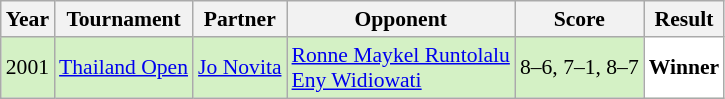<table class="sortable wikitable" style="font-size: 90%">
<tr>
<th>Year</th>
<th>Tournament</th>
<th>Partner</th>
<th>Opponent</th>
<th>Score</th>
<th>Result</th>
</tr>
<tr style="background:#D4F1C5">
<td align="center">2001</td>
<td align="left"><a href='#'>Thailand Open</a></td>
<td align="left"> <a href='#'>Jo Novita</a></td>
<td align="left"> <a href='#'>Ronne Maykel Runtolalu</a> <br>  <a href='#'>Eny Widiowati</a></td>
<td align="left">8–6, 7–1, 8–7</td>
<td style="text-align:left; background:white"> <strong>Winner</strong></td>
</tr>
</table>
